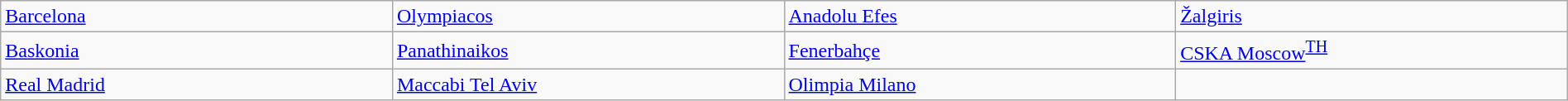<table class="wikitable" style="table-layout:fixed;width:100%;">
<tr>
<td width=25%> <a href='#'>Barcelona</a></td>
<td width=25%> <a href='#'>Olympiacos</a></td>
<td width=25%> <a href='#'>Anadolu Efes</a></td>
<td width=25%> <a href='#'>Žalgiris</a></td>
</tr>
<tr>
<td width=25%> <a href='#'>Baskonia</a></td>
<td width=25%> <a href='#'>Panathinaikos</a></td>
<td width=25%> <a href='#'>Fenerbahçe</a></td>
<td width=25%> <a href='#'>CSKA Moscow</a><sup><a href='#'>TH</a></sup></td>
</tr>
<tr>
<td> <a href='#'>Real Madrid</a></td>
<td> <a href='#'>Maccabi Tel Aviv</a></td>
<td> <a href='#'>Olimpia Milano</a></td>
<td></td>
</tr>
</table>
